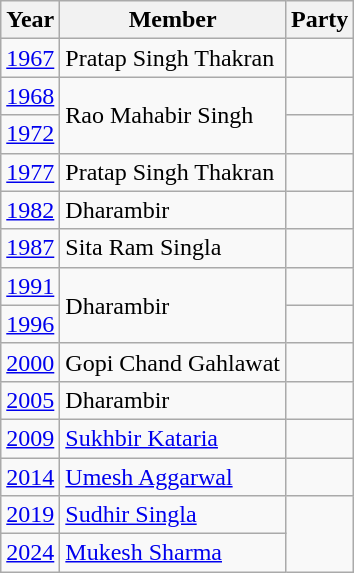<table class="wikitable">
<tr>
<th>Year</th>
<th>Member</th>
<th colspan="2">Party</th>
</tr>
<tr>
<td><a href='#'>1967</a></td>
<td>Pratap Singh Thakran</td>
<td></td>
</tr>
<tr>
<td><a href='#'>1968</a></td>
<td rowspan=2>Rao Mahabir Singh</td>
<td></td>
</tr>
<tr>
<td><a href='#'>1972</a></td>
</tr>
<tr>
<td><a href='#'>1977</a></td>
<td>Pratap Singh Thakran</td>
<td></td>
</tr>
<tr>
<td><a href='#'>1982</a></td>
<td>Dharambir</td>
<td></td>
</tr>
<tr>
<td><a href='#'>1987</a></td>
<td>Sita Ram Singla</td>
<td></td>
</tr>
<tr>
<td><a href='#'>1991</a></td>
<td rowspan=2>Dharambir</td>
<td></td>
</tr>
<tr>
<td><a href='#'>1996</a></td>
</tr>
<tr>
<td><a href='#'>2000</a></td>
<td>Gopi Chand Gahlawat</td>
<td></td>
</tr>
<tr>
<td><a href='#'>2005</a></td>
<td>Dharambir</td>
<td></td>
</tr>
<tr>
<td><a href='#'>2009</a></td>
<td><a href='#'>Sukhbir Kataria</a></td>
<td></td>
</tr>
<tr>
<td><a href='#'>2014</a></td>
<td><a href='#'>Umesh Aggarwal</a></td>
<td></td>
</tr>
<tr>
<td><a href='#'>2019</a></td>
<td><a href='#'>Sudhir Singla</a></td>
</tr>
<tr>
<td><a href='#'>2024</a></td>
<td><a href='#'>Mukesh Sharma</a></td>
</tr>
</table>
